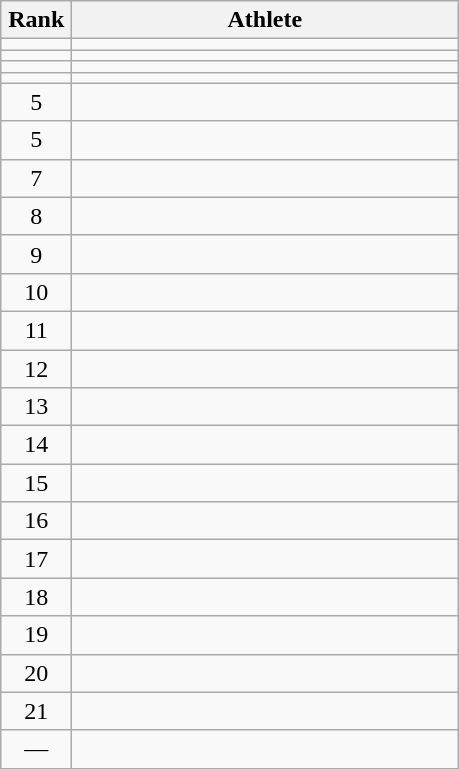<table class="wikitable" style="text-align: center;">
<tr>
<th width=40>Rank</th>
<th width=250>Athlete</th>
</tr>
<tr>
<td></td>
<td align="left"></td>
</tr>
<tr>
<td></td>
<td align="left"></td>
</tr>
<tr>
<td></td>
<td align="left"></td>
</tr>
<tr>
<td></td>
<td align="left"></td>
</tr>
<tr>
<td>5</td>
<td align="left"></td>
</tr>
<tr>
<td>5</td>
<td align="left"></td>
</tr>
<tr>
<td>7</td>
<td align="left"></td>
</tr>
<tr>
<td>8</td>
<td align="left"></td>
</tr>
<tr>
<td>9</td>
<td align="left"></td>
</tr>
<tr>
<td>10</td>
<td align="left"></td>
</tr>
<tr>
<td>11</td>
<td align="left"></td>
</tr>
<tr>
<td>12</td>
<td align="left"></td>
</tr>
<tr>
<td>13</td>
<td align="left"></td>
</tr>
<tr>
<td>14</td>
<td align="left"></td>
</tr>
<tr>
<td>15</td>
<td align="left"></td>
</tr>
<tr>
<td>16</td>
<td align="left"></td>
</tr>
<tr>
<td>17</td>
<td align="left"></td>
</tr>
<tr>
<td>18</td>
<td align="left"></td>
</tr>
<tr>
<td>19</td>
<td align="left"></td>
</tr>
<tr>
<td>20</td>
<td align="left"></td>
</tr>
<tr>
<td>21</td>
<td align="left"></td>
</tr>
<tr>
<td>—</td>
<td align="left"></td>
</tr>
</table>
